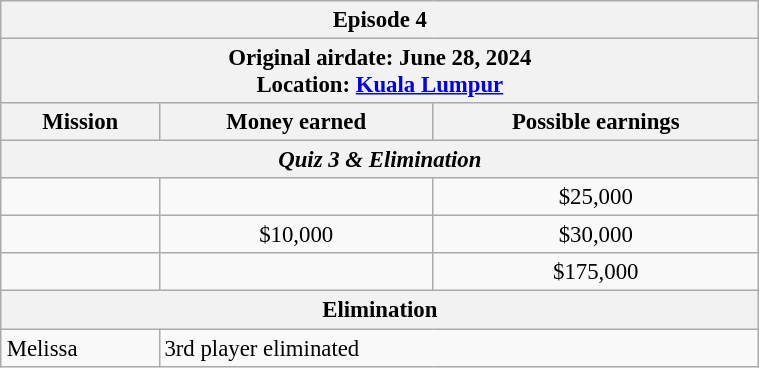<table class="wikitable" style="font-size: 95%; margin: 10px" align="right" width="40%">
<tr>
<th colspan=3>Episode 4</th>
</tr>
<tr>
<th colspan=3>Original airdate: June 28, 2024<br>Location: <a href='#'>Kuala Lumpur</a></th>
</tr>
<tr>
<th>Mission</th>
<th>Money earned</th>
<th>Possible earnings</th>
</tr>
<tr>
<th colspan=3><em>Quiz 3 & Elimination</em></th>
</tr>
<tr>
<td></td>
<td align="center"></td>
<td align="center">$25,000</td>
</tr>
<tr>
<td></td>
<td align="center">$10,000</td>
<td align="center">$30,000</td>
</tr>
<tr>
<td><strong></strong></td>
<td align="center"><strong></strong></td>
<td align="center">$175,000</td>
</tr>
<tr>
<th colspan=3>Elimination</th>
</tr>
<tr>
<td>Melissa</td>
<td colspan=2>3rd player eliminated</td>
</tr>
</table>
